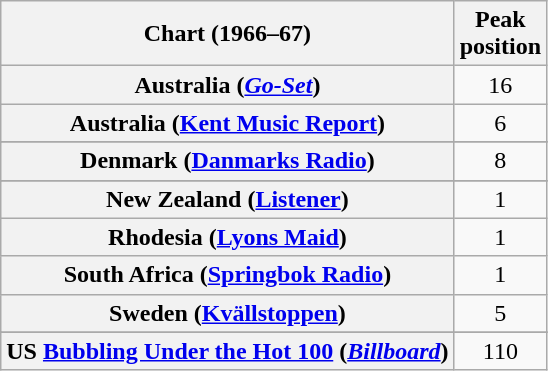<table class="wikitable sortable plainrowheaders" style="text-align:center">
<tr>
<th>Chart (1966–67)</th>
<th>Peak<br>position</th>
</tr>
<tr>
<th scope="row">Australia (<em><a href='#'>Go-Set</a></em>)</th>
<td>16</td>
</tr>
<tr>
<th scope="row">Australia (<a href='#'>Kent Music Report</a>)</th>
<td>6</td>
</tr>
<tr>
</tr>
<tr>
</tr>
<tr>
</tr>
<tr>
</tr>
<tr>
<th scope="row">Denmark (<a href='#'>Danmarks Radio</a>)</th>
<td>8</td>
</tr>
<tr>
</tr>
<tr>
</tr>
<tr>
</tr>
<tr>
</tr>
<tr>
<th scope="row">New Zealand (<a href='#'>Listener</a>)</th>
<td>1</td>
</tr>
<tr>
<th scope="row">Rhodesia (<a href='#'>Lyons Maid</a>)</th>
<td>1</td>
</tr>
<tr>
<th scope="row">South Africa (<a href='#'>Springbok Radio</a>)</th>
<td>1</td>
</tr>
<tr>
<th scope="row">Sweden (<a href='#'>Kvällstoppen</a>)</th>
<td>5</td>
</tr>
<tr>
</tr>
<tr>
<th scope="row">US <a href='#'>Bubbling Under the Hot 100</a> (<em><a href='#'>Billboard</a></em>)</th>
<td>110</td>
</tr>
</table>
